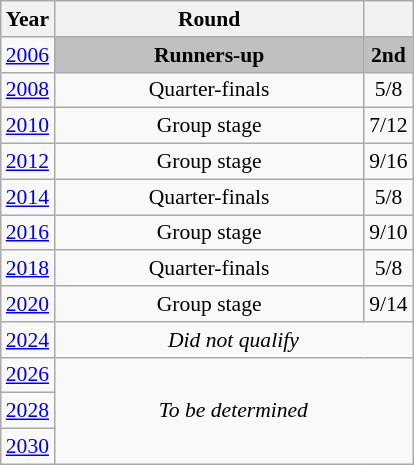<table class="wikitable" style="text-align: center; font-size:90%">
<tr>
<th>Year</th>
<th style="width:200px">Round</th>
<th></th>
</tr>
<tr>
<td><a href='#'>2006</a></td>
<td bgcolor=Silver><strong>Runners-up</strong></td>
<td bgcolor=Silver><strong>2nd</strong></td>
</tr>
<tr>
<td><a href='#'>2008</a></td>
<td>Quarter-finals</td>
<td>5/8</td>
</tr>
<tr>
<td><a href='#'>2010</a></td>
<td>Group stage</td>
<td>7/12</td>
</tr>
<tr>
<td><a href='#'>2012</a></td>
<td>Group stage</td>
<td>9/16</td>
</tr>
<tr>
<td><a href='#'>2014</a></td>
<td>Quarter-finals</td>
<td>5/8</td>
</tr>
<tr>
<td><a href='#'>2016</a></td>
<td>Group stage</td>
<td>9/10</td>
</tr>
<tr>
<td><a href='#'>2018</a></td>
<td>Quarter-finals</td>
<td>5/8</td>
</tr>
<tr>
<td><a href='#'>2020</a></td>
<td>Group stage</td>
<td>9/14</td>
</tr>
<tr>
<td><a href='#'>2024</a></td>
<td colspan="2"><em>Did not qualify</em></td>
</tr>
<tr>
<td><a href='#'>2026</a></td>
<td colspan="2" rowspan="3"><em>To be determined</em></td>
</tr>
<tr>
<td><a href='#'>2028</a></td>
</tr>
<tr>
<td><a href='#'>2030</a></td>
</tr>
</table>
